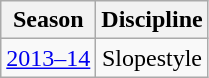<table class="wikitable">
<tr>
<th>Season</th>
<th>Discipline</th>
</tr>
<tr>
<td rowspan=1 align=center><a href='#'>2013–14</a></td>
<td align=center>Slopestyle</td>
</tr>
</table>
